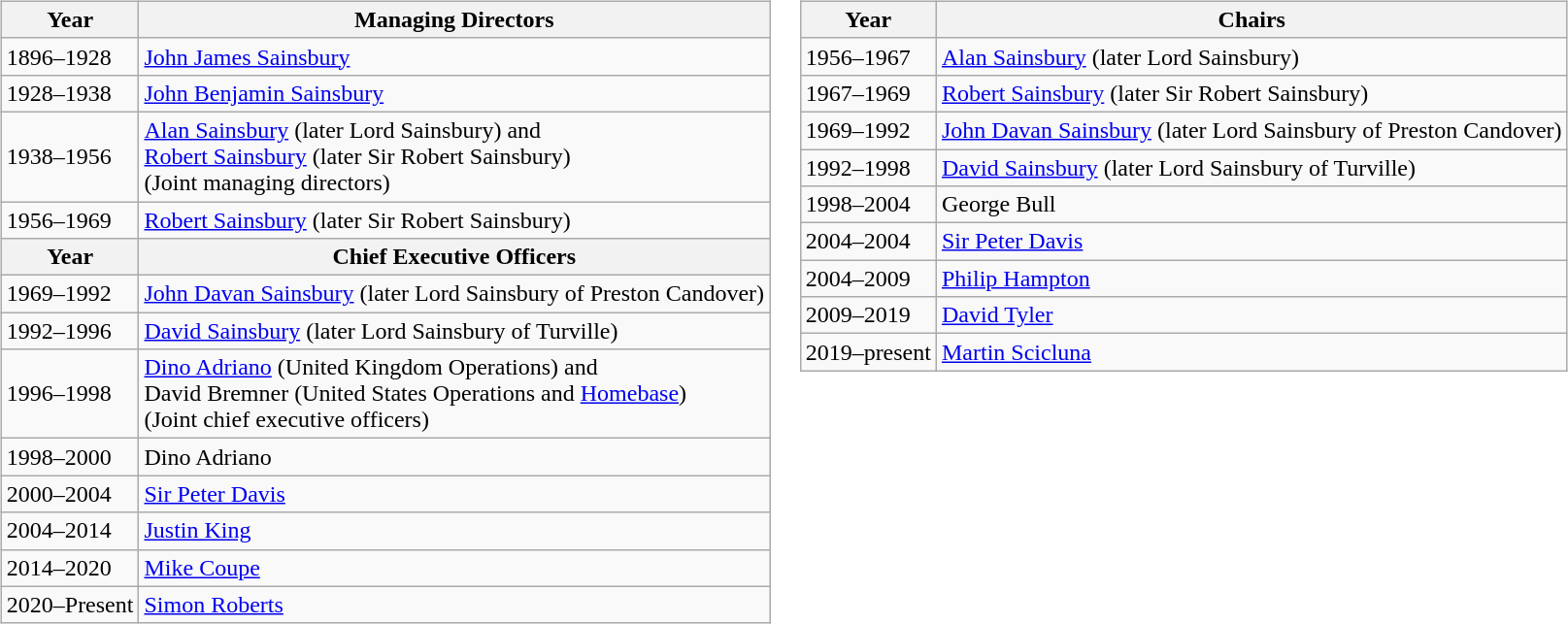<table>
<tr>
<td><br><table class="wikitable">
<tr>
<th>Year</th>
<th>Managing Directors</th>
</tr>
<tr>
<td>1896–1928</td>
<td><a href='#'>John James Sainsbury</a></td>
</tr>
<tr>
<td>1928–1938</td>
<td><a href='#'>John Benjamin Sainsbury</a></td>
</tr>
<tr>
<td>1938–1956</td>
<td><a href='#'>Alan Sainsbury</a> (later Lord Sainsbury) and<br><a href='#'>Robert Sainsbury</a> (later Sir Robert Sainsbury)<br>(Joint managing directors)</td>
</tr>
<tr>
<td>1956–1969</td>
<td><a href='#'>Robert Sainsbury</a> (later Sir Robert Sainsbury)</td>
</tr>
<tr>
<th>Year</th>
<th>Chief Executive Officers</th>
</tr>
<tr>
<td>1969–1992</td>
<td><a href='#'>John Davan Sainsbury</a> (later Lord Sainsbury of Preston Candover)</td>
</tr>
<tr>
<td>1992–1996</td>
<td><a href='#'>David Sainsbury</a> (later Lord Sainsbury of Turville)</td>
</tr>
<tr>
<td>1996–1998</td>
<td><a href='#'>Dino Adriano</a> (United Kingdom Operations) and<br>David Bremner (United States Operations and <a href='#'>Homebase</a>)<br>(Joint chief executive officers)</td>
</tr>
<tr>
<td>1998–2000</td>
<td>Dino Adriano</td>
</tr>
<tr>
<td>2000–2004</td>
<td><a href='#'>Sir Peter Davis</a></td>
</tr>
<tr>
<td>2004–2014</td>
<td><a href='#'>Justin King</a></td>
</tr>
<tr>
<td>2014–2020</td>
<td><a href='#'>Mike Coupe</a></td>
</tr>
<tr>
<td>2020–Present</td>
<td><a href='#'>Simon Roberts</a></td>
</tr>
</table>
</td>
<td valign="top"><br><table class="wikitable">
<tr>
<th>Year</th>
<th>Chairs</th>
</tr>
<tr>
<td>1956–1967</td>
<td><a href='#'>Alan Sainsbury</a> (later Lord Sainsbury)</td>
</tr>
<tr>
<td>1967–1969</td>
<td><a href='#'>Robert Sainsbury</a> (later Sir Robert Sainsbury)</td>
</tr>
<tr>
<td>1969–1992</td>
<td><a href='#'>John Davan Sainsbury</a> (later Lord Sainsbury of Preston Candover)</td>
</tr>
<tr>
<td>1992–1998</td>
<td><a href='#'>David Sainsbury</a> (later Lord Sainsbury of Turville)</td>
</tr>
<tr>
<td>1998–2004</td>
<td>George Bull</td>
</tr>
<tr>
<td>2004–2004</td>
<td><a href='#'>Sir Peter Davis</a></td>
</tr>
<tr>
<td>2004–2009</td>
<td><a href='#'>Philip Hampton</a></td>
</tr>
<tr>
<td>2009–2019</td>
<td><a href='#'>David Tyler</a></td>
</tr>
<tr>
<td>2019–present</td>
<td><a href='#'>Martin Scicluna</a></td>
</tr>
</table>
</td>
</tr>
</table>
